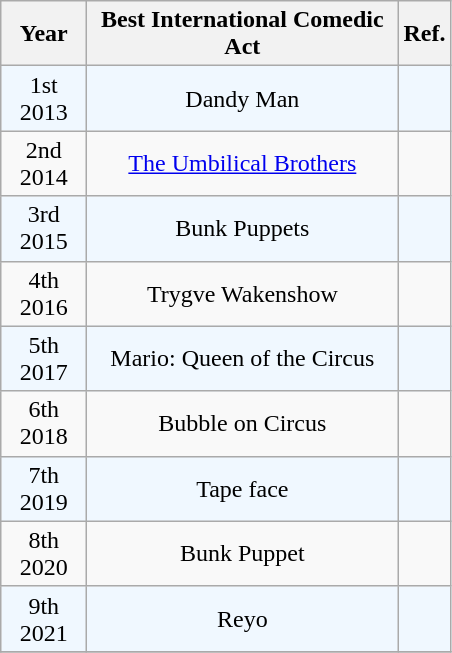<table class="wikitable sortable">
<tr>
<th style="width:50px">Year</th>
<th style="width:200px">Best International Comedic Act</th>
<th>Ref.</th>
</tr>
<tr align="center" style="background:#F0F8FF">
<td>1st<br>2013</td>
<td>Dandy Man</td>
<td></td>
</tr>
<tr align="center">
<td>2nd<br>2014</td>
<td><a href='#'>The Umbilical Brothers</a></td>
<td></td>
</tr>
<tr align="center" style="background:#F0F8FF">
<td>3rd<br>2015</td>
<td>Bunk Puppets</td>
<td></td>
</tr>
<tr align="center">
<td>4th<br>2016</td>
<td>Trygve Wakenshow</td>
<td></td>
</tr>
<tr align="center" style="background:#F0F8FF">
<td>5th<br>2017</td>
<td>Mario: Queen of the Circus</td>
<td></td>
</tr>
<tr align="center">
<td>6th<br>2018</td>
<td>Bubble on Circus</td>
<td></td>
</tr>
<tr align="center" style="background:#F0F8FF">
<td>7th<br>2019</td>
<td>Tape face</td>
<td></td>
</tr>
<tr align="center">
<td>8th<br>2020</td>
<td>Bunk Puppet</td>
<td></td>
</tr>
<tr align="center" style="background:#F0F8FF">
<td>9th<br>2021</td>
<td>Reyo</td>
<td></td>
</tr>
<tr>
</tr>
</table>
